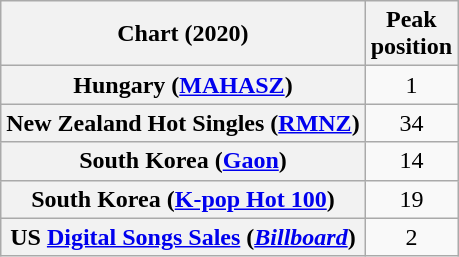<table class="wikitable sortable plainrowheaders" style="text-align:center">
<tr>
<th scope="col">Chart (2020)</th>
<th scope="col">Peak<br>position</th>
</tr>
<tr>
<th scope="row">Hungary (<a href='#'>MAHASZ</a>)</th>
<td>1</td>
</tr>
<tr>
<th scope="row">New Zealand Hot Singles (<a href='#'>RMNZ</a>)</th>
<td>34</td>
</tr>
<tr>
<th scope="row">South Korea (<a href='#'>Gaon</a>)</th>
<td>14</td>
</tr>
<tr>
<th scope="row">South Korea (<a href='#'>K-pop Hot 100</a>)</th>
<td>19</td>
</tr>
<tr>
<th scope="row">US <a href='#'>Digital Songs Sales</a> (<em><a href='#'>Billboard</a></em>)</th>
<td>2</td>
</tr>
</table>
